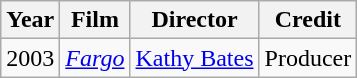<table class="wikitable">
<tr>
<th>Year</th>
<th>Film</th>
<th>Director</th>
<th>Credit</th>
</tr>
<tr>
<td>2003</td>
<td><em><a href='#'>Fargo</a></em></td>
<td><a href='#'>Kathy Bates</a></td>
<td>Producer</td>
</tr>
</table>
